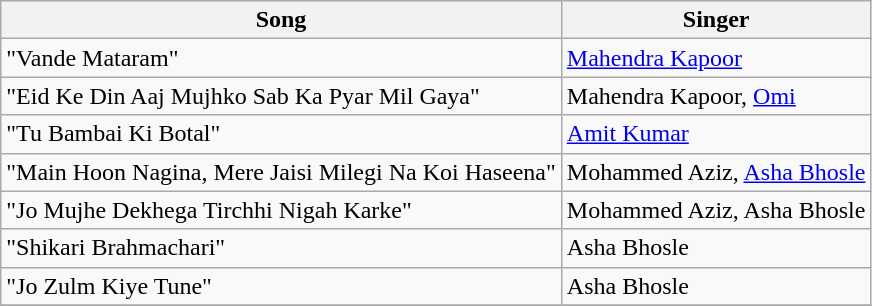<table class="wikitable">
<tr>
<th>Song</th>
<th>Singer</th>
</tr>
<tr>
<td>"Vande Mataram"</td>
<td><a href='#'>Mahendra Kapoor</a></td>
</tr>
<tr>
<td>"Eid Ke Din Aaj Mujhko Sab Ka Pyar Mil Gaya"</td>
<td>Mahendra Kapoor, <a href='#'>Omi</a></td>
</tr>
<tr>
<td>"Tu Bambai Ki Botal"</td>
<td><a href='#'>Amit Kumar</a></td>
</tr>
<tr>
<td>"Main Hoon Nagina, Mere Jaisi Milegi Na Koi Haseena"</td>
<td>Mohammed Aziz, <a href='#'>Asha Bhosle</a></td>
</tr>
<tr>
<td>"Jo Mujhe Dekhega Tirchhi Nigah Karke"</td>
<td>Mohammed Aziz, Asha Bhosle</td>
</tr>
<tr>
<td>"Shikari Brahmachari"</td>
<td>Asha Bhosle</td>
</tr>
<tr>
<td>"Jo Zulm Kiye Tune"</td>
<td>Asha Bhosle</td>
</tr>
<tr>
</tr>
</table>
